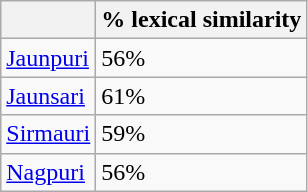<table class="wikitable">
<tr>
<th></th>
<th>% lexical similarity</th>
</tr>
<tr>
<td><a href='#'>Jaunpuri</a></td>
<td>56%</td>
</tr>
<tr>
<td><a href='#'>Jaunsari</a></td>
<td>61%</td>
</tr>
<tr>
<td><a href='#'>Sirmauri</a></td>
<td>59%</td>
</tr>
<tr>
<td><a href='#'>Nagpuri</a></td>
<td>56%</td>
</tr>
</table>
